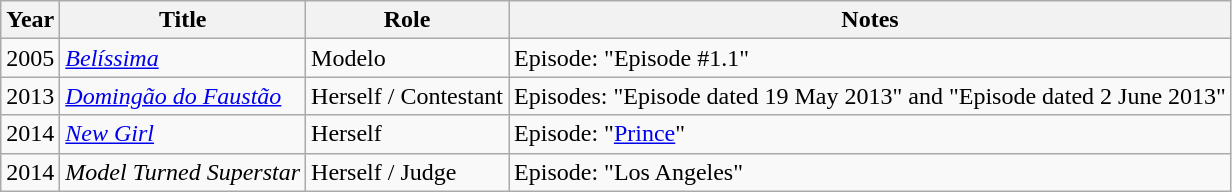<table class="wikitable">
<tr>
<th>Year</th>
<th>Title</th>
<th>Role</th>
<th>Notes</th>
</tr>
<tr>
<td>2005</td>
<td><em><a href='#'>Belíssima</a></em></td>
<td>Modelo</td>
<td>Episode: "Episode #1.1"</td>
</tr>
<tr>
<td>2013</td>
<td><em><a href='#'>Domingão do Faustão</a></em></td>
<td>Herself / Contestant</td>
<td>Episodes: "Episode dated 19 May 2013" and "Episode dated 2 June 2013"</td>
</tr>
<tr>
<td>2014</td>
<td><em><a href='#'>New Girl</a></em></td>
<td>Herself</td>
<td>Episode: "<a href='#'>Prince</a>"</td>
</tr>
<tr>
<td>2014</td>
<td><em>Model Turned Superstar</em></td>
<td>Herself / Judge</td>
<td>Episode: "Los Angeles"</td>
</tr>
</table>
